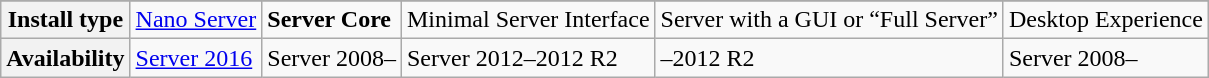<table class="wikitable">
<tr>
</tr>
<tr>
<th scope="row">Install type</th>
<td><a href='#'>Nano Server</a></td>
<td><strong>Server Core</strong></td>
<td>Minimal Server Interface</td>
<td>Server with a GUI or “Full Server”</td>
<td>Desktop Experience</td>
</tr>
<tr>
<th scope="row">Availability</th>
<td><a href='#'>Server 2016</a></td>
<td>Server 2008–</td>
<td>Server 2012–2012 R2</td>
<td>–2012 R2</td>
<td>Server 2008–</td>
</tr>
</table>
